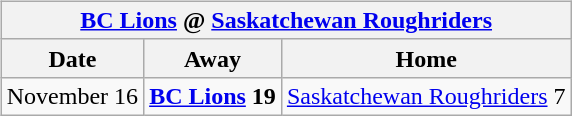<table cellspacing="10">
<tr>
<td valign="top"><br><table class="wikitable">
<tr>
<th colspan="4"><a href='#'>BC Lions</a> @ <a href='#'>Saskatchewan Roughriders</a></th>
</tr>
<tr>
<th>Date</th>
<th>Away</th>
<th>Home</th>
</tr>
<tr>
<td>November 16</td>
<td><strong><a href='#'>BC Lions</a> 19</strong></td>
<td><a href='#'>Saskatchewan Roughriders</a> 7</td>
</tr>
</table>
</td>
</tr>
</table>
